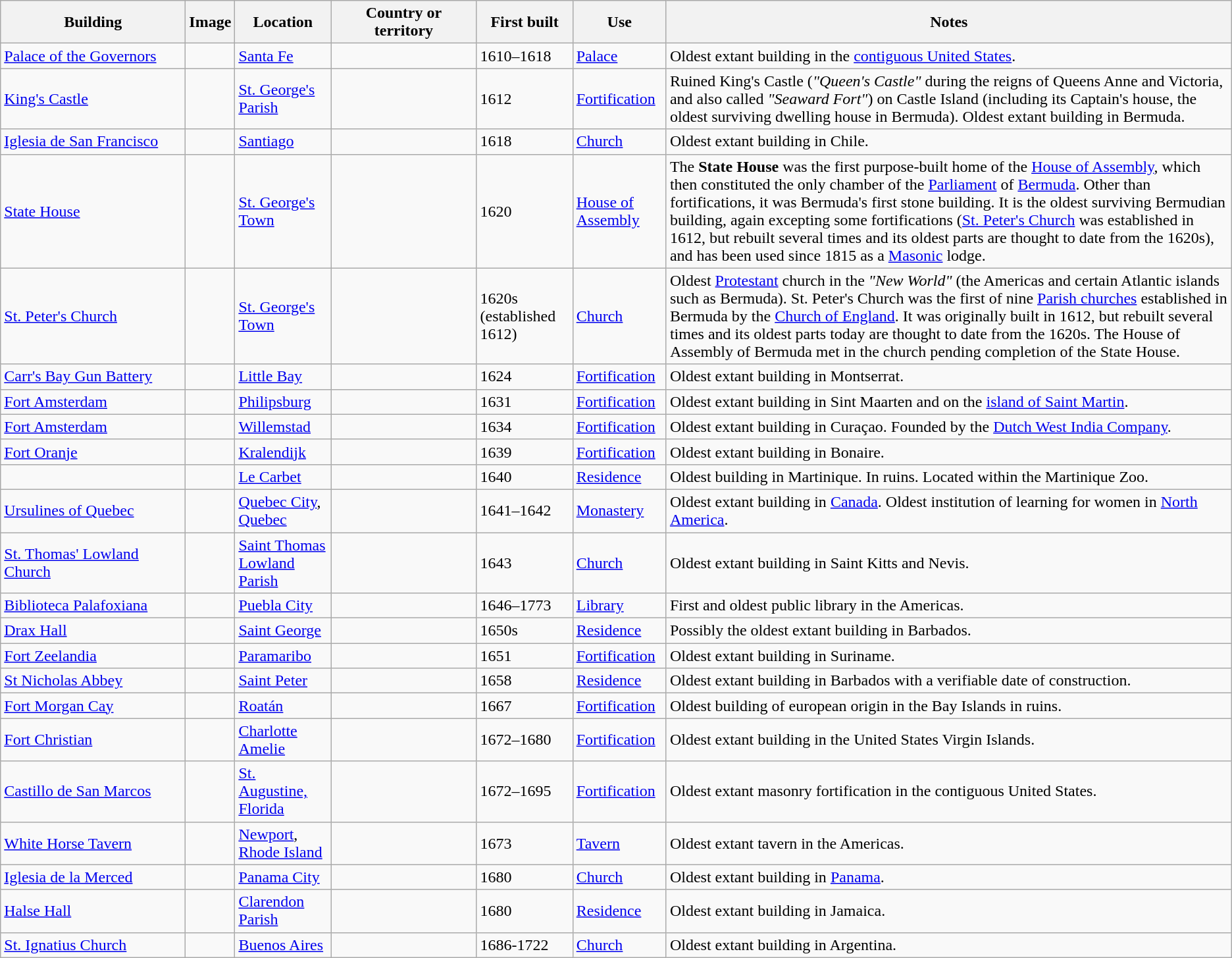<table class="wikitable sortable">
<tr>
<th width=180>Building</th>
<th class="unsortable" scope="col">Image</th>
<th width=90>Location</th>
<th width=140>Country or territory</th>
<th data-sort-type=number>First built</th>
<th>Use</th>
<th class="unsortable" scope="col">Notes</th>
</tr>
<tr>
<td><a href='#'>Palace of the Governors</a></td>
<td></td>
<td><a href='#'>Santa Fe</a></td>
<td></td>
<td>1610–1618</td>
<td><a href='#'>Palace</a></td>
<td>Oldest extant building in the <a href='#'>contiguous United States</a>.</td>
</tr>
<tr>
<td><a href='#'>King's Castle</a></td>
<td></td>
<td><a href='#'>St. George's Parish</a></td>
<td></td>
<td>1612</td>
<td><a href='#'>Fortification</a></td>
<td>Ruined King's Castle (<em>"Queen's Castle"</em> during the reigns of Queens Anne and Victoria, and also called <em>"Seaward Fort"</em>) on Castle Island (including its Captain's house, the oldest surviving dwelling house in Bermuda). Oldest extant building in Bermuda.</td>
</tr>
<tr>
<td><a href='#'>Iglesia de San Francisco</a></td>
<td></td>
<td><a href='#'>Santiago</a></td>
<td></td>
<td>1618</td>
<td><a href='#'>Church</a></td>
<td>Oldest extant building in Chile.</td>
</tr>
<tr>
<td><a href='#'>State House</a></td>
<td></td>
<td><a href='#'>St. George's Town</a></td>
<td></td>
<td>1620</td>
<td><a href='#'>House of Assembly</a></td>
<td>The <strong>State House</strong> was the first purpose-built home of the <a href='#'>House of Assembly</a>, which then constituted the only chamber of the <a href='#'>Parliament</a> of <a href='#'>Bermuda</a>. Other than fortifications, it was Bermuda's first stone building. It is the oldest surviving Bermudian building, again excepting some fortifications (<a href='#'>St. Peter's Church</a> was established in 1612, but rebuilt several times and its oldest parts are thought to date from the 1620s), and has been used since 1815 as a <a href='#'>Masonic</a> lodge.</td>
</tr>
<tr>
<td><a href='#'>St. Peter's Church</a></td>
<td></td>
<td><a href='#'>St. George's Town</a></td>
<td></td>
<td>1620s (established 1612)</td>
<td><a href='#'>Church</a></td>
<td>Oldest <a href='#'>Protestant</a> church in the <em>"New World"</em> (the Americas and certain Atlantic islands such as Bermuda). St. Peter's Church was the first of nine <a href='#'>Parish churches</a> established in Bermuda by the <a href='#'>Church of England</a>. It was originally built in 1612, but rebuilt several times and its oldest parts today are thought to date from the 1620s. The House of Assembly of Bermuda met in the church pending completion of the State House.</td>
</tr>
<tr>
<td><a href='#'>Carr's Bay Gun Battery</a></td>
<td></td>
<td><a href='#'>Little Bay</a></td>
<td></td>
<td>1624</td>
<td><a href='#'>Fortification</a></td>
<td>Oldest extant building in Montserrat.</td>
</tr>
<tr>
<td><a href='#'>Fort Amsterdam</a></td>
<td></td>
<td><a href='#'>Philipsburg</a></td>
<td></td>
<td>1631</td>
<td><a href='#'>Fortification</a></td>
<td>Oldest extant building in Sint Maarten and on the <a href='#'>island of Saint Martin</a>.</td>
</tr>
<tr>
<td><a href='#'>Fort Amsterdam</a></td>
<td></td>
<td><a href='#'>Willemstad</a></td>
<td></td>
<td>1634</td>
<td><a href='#'>Fortification</a></td>
<td>Oldest extant building in Curaçao. Founded by the <a href='#'>Dutch West India Company</a>.</td>
</tr>
<tr>
<td><a href='#'>Fort Oranje</a></td>
<td></td>
<td><a href='#'>Kralendijk</a></td>
<td></td>
<td>1639</td>
<td><a href='#'>Fortification</a></td>
<td>Oldest extant building in Bonaire.</td>
</tr>
<tr>
<td></td>
<td></td>
<td><a href='#'>Le Carbet</a></td>
<td></td>
<td> 1640</td>
<td><a href='#'>Residence</a></td>
<td>Oldest building in Martinique. In ruins. Located within the Martinique Zoo.</td>
</tr>
<tr>
<td><a href='#'>Ursulines of Quebec</a></td>
<td></td>
<td><a href='#'>Quebec City</a>, <a href='#'>Quebec</a></td>
<td></td>
<td>1641–1642</td>
<td><a href='#'>Monastery</a></td>
<td>Oldest extant building in <a href='#'>Canada</a>. Oldest institution of learning for women in <a href='#'>North America</a>.</td>
</tr>
<tr>
<td><a href='#'>St. Thomas' Lowland Church</a></td>
<td></td>
<td><a href='#'>Saint Thomas Lowland Parish</a></td>
<td></td>
<td>1643</td>
<td><a href='#'>Church</a></td>
<td>Oldest extant building in Saint Kitts and Nevis.</td>
</tr>
<tr>
<td><a href='#'>Biblioteca Palafoxiana</a></td>
<td></td>
<td><a href='#'>Puebla City</a></td>
<td></td>
<td>1646–1773</td>
<td><a href='#'>Library</a></td>
<td>First and oldest public library in the Americas.</td>
</tr>
<tr>
<td><a href='#'>Drax Hall</a></td>
<td></td>
<td><a href='#'>Saint George</a></td>
<td></td>
<td>1650s</td>
<td><a href='#'>Residence</a></td>
<td>Possibly the oldest extant building in Barbados.</td>
</tr>
<tr>
<td><a href='#'>Fort Zeelandia</a></td>
<td></td>
<td><a href='#'>Paramaribo</a></td>
<td></td>
<td>1651</td>
<td><a href='#'>Fortification</a></td>
<td>Oldest extant building in Suriname.</td>
</tr>
<tr>
<td><a href='#'>St Nicholas Abbey</a></td>
<td></td>
<td><a href='#'>Saint Peter</a></td>
<td></td>
<td>1658</td>
<td><a href='#'>Residence</a></td>
<td>Oldest extant building in Barbados with a verifiable date of construction.</td>
</tr>
<tr>
<td><a href='#'>Fort Morgan Cay</a></td>
<td></td>
<td><a href='#'>Roatán</a></td>
<td></td>
<td>1667</td>
<td><a href='#'>Fortification</a></td>
<td>Oldest building of european origin in the Bay Islands in ruins.</td>
</tr>
<tr>
<td><a href='#'>Fort Christian</a></td>
<td></td>
<td><a href='#'>Charlotte Amelie</a></td>
<td></td>
<td>1672–1680</td>
<td><a href='#'>Fortification</a></td>
<td>Oldest extant building in the United States Virgin Islands.</td>
</tr>
<tr>
<td><a href='#'>Castillo de San Marcos</a></td>
<td></td>
<td><a href='#'>St. Augustine, Florida</a></td>
<td></td>
<td>1672–1695</td>
<td><a href='#'>Fortification</a></td>
<td>Oldest extant masonry fortification in the contiguous United States.</td>
</tr>
<tr>
<td><a href='#'>White Horse Tavern</a></td>
<td></td>
<td><a href='#'>Newport</a>, <a href='#'>Rhode Island</a></td>
<td></td>
<td>1673</td>
<td><a href='#'>Tavern</a></td>
<td>Oldest extant tavern in the Americas.</td>
</tr>
<tr>
<td><a href='#'>Iglesia de la Merced</a></td>
<td></td>
<td><a href='#'>Panama City</a></td>
<td></td>
<td>1680</td>
<td><a href='#'>Church</a></td>
<td>Oldest extant building in <a href='#'>Panama</a>.</td>
</tr>
<tr>
<td><a href='#'>Halse Hall</a></td>
<td></td>
<td><a href='#'>Clarendon Parish</a></td>
<td></td>
<td>1680</td>
<td><a href='#'>Residence</a></td>
<td>Oldest extant building in Jamaica.</td>
</tr>
<tr>
<td><a href='#'>St. Ignatius Church</a></td>
<td></td>
<td><a href='#'>Buenos Aires</a></td>
<td></td>
<td>1686-1722</td>
<td><a href='#'>Church</a></td>
<td>Oldest extant building in Argentina.</td>
</tr>
</table>
